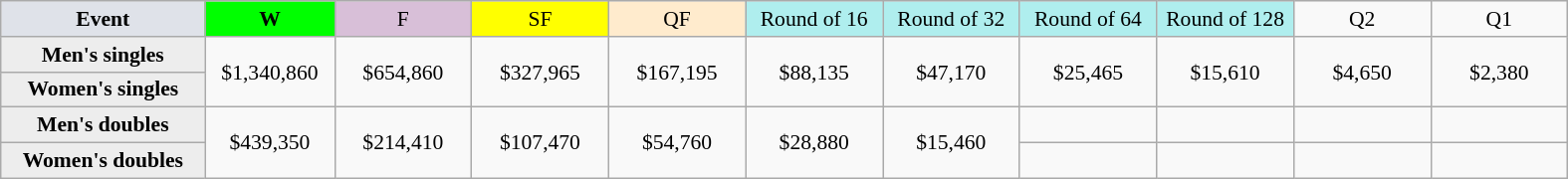<table class=wikitable style=font-size:90%;text-align:center>
<tr>
<td width=130 bgcolor=dfe2e9><strong>Event</strong></td>
<td width=80 bgcolor=lime><strong>W</strong></td>
<td width=85 bgcolor=thistle>F</td>
<td width=85 bgcolor=ffff00>SF</td>
<td width=85 bgcolor=ffebcd>QF</td>
<td width=85 bgcolor=afeeee>Round of 16</td>
<td width=85 bgcolor=afeeee>Round of 32</td>
<td width=85 bgcolor=afeeee>Round of 64</td>
<td width=85 bgcolor=afeeee>Round of 128</td>
<td width=85>Q2</td>
<td width=85>Q1</td>
</tr>
<tr>
<th style=background:#ededed>Men's singles</th>
<td rowspan=2>$1,340,860</td>
<td rowspan=2>$654,860</td>
<td rowspan=2>$327,965</td>
<td rowspan=2>$167,195</td>
<td rowspan=2>$88,135</td>
<td rowspan=2>$47,170</td>
<td rowspan=2>$25,465</td>
<td rowspan=2>$15,610</td>
<td rowspan=2>$4,650</td>
<td rowspan=2>$2,380</td>
</tr>
<tr>
<th style=background:#ededed>Women's singles</th>
</tr>
<tr>
<th style=background:#ededed>Men's doubles</th>
<td rowspan=2>$439,350</td>
<td rowspan=2>$214,410</td>
<td rowspan=2>$107,470</td>
<td rowspan=2>$54,760</td>
<td rowspan=2>$28,880</td>
<td rowspan=2>$15,460</td>
<td></td>
<td></td>
<td></td>
<td></td>
</tr>
<tr>
<th style=background:#ededed>Women's doubles</th>
<td></td>
<td></td>
<td></td>
<td></td>
</tr>
</table>
